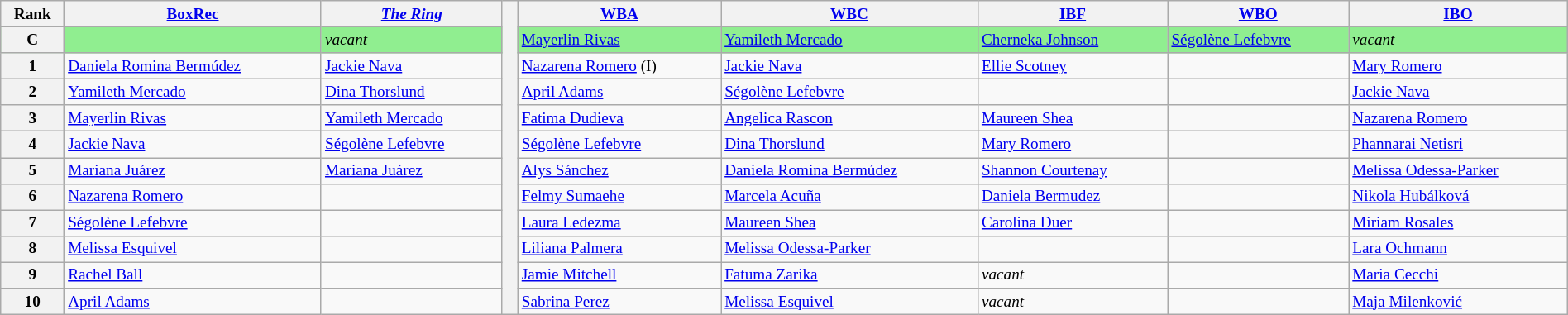<table class="wikitable" style="text-align:left; font-size:80%; width:100%;">
<tr>
<th>Rank</th>
<th><a href='#'>BoxRec</a></th>
<th><em><a href='#'>The Ring</a></em></th>
<th rowspan="12" style="width:1%;"></th>
<th><a href='#'>WBA</a></th>
<th><a href='#'>WBC</a></th>
<th><a href='#'>IBF</a></th>
<th><a href='#'>WBO</a></th>
<th><a href='#'>IBO</a></th>
</tr>
<tr style="background:lightgreen;">
<th scope="row">C</th>
<td></td>
<td><em>vacant</em></td>
<td> <a href='#'>Mayerlin Rivas</a></td>
<td> <a href='#'>Yamileth Mercado</a></td>
<td> <a href='#'>Cherneka Johnson</a></td>
<td> <a href='#'>Ségolène Lefebvre</a></td>
<td><em>vacant</em></td>
</tr>
<tr>
<th scope="row">1</th>
<td> <a href='#'>Daniela Romina Bermúdez</a></td>
<td> <a href='#'>Jackie Nava</a></td>
<td> <a href='#'>Nazarena Romero</a> (I)</td>
<td> <a href='#'>Jackie Nava</a></td>
<td> <a href='#'>Ellie Scotney</a></td>
<td></td>
<td> <a href='#'>Mary Romero</a></td>
</tr>
<tr>
<th scope="row">2</th>
<td> <a href='#'>Yamileth Mercado</a></td>
<td> <a href='#'>Dina Thorslund</a></td>
<td> <a href='#'>April Adams</a></td>
<td> <a href='#'>Ségolène Lefebvre</a></td>
<td> </td>
<td></td>
<td> <a href='#'>Jackie Nava</a></td>
</tr>
<tr>
<th scope="row">3</th>
<td> <a href='#'>Mayerlin Rivas</a></td>
<td> <a href='#'>Yamileth Mercado</a></td>
<td> <a href='#'>Fatima Dudieva</a></td>
<td> <a href='#'>Angelica Rascon</a></td>
<td> <a href='#'>Maureen Shea</a></td>
<td></td>
<td> <a href='#'>Nazarena Romero</a></td>
</tr>
<tr>
<th scope="row">4</th>
<td> <a href='#'>Jackie Nava</a></td>
<td> <a href='#'>Ségolène Lefebvre</a></td>
<td> <a href='#'>Ségolène Lefebvre</a></td>
<td> <a href='#'>Dina Thorslund</a></td>
<td> <a href='#'>Mary Romero</a></td>
<td></td>
<td> <a href='#'>Phannarai Netisri</a></td>
</tr>
<tr>
<th scope="row">5</th>
<td> <a href='#'>Mariana Juárez</a></td>
<td> <a href='#'>Mariana Juárez</a></td>
<td> <a href='#'>Alys Sánchez</a></td>
<td> <a href='#'>Daniela Romina Bermúdez</a></td>
<td> <a href='#'>Shannon Courtenay</a></td>
<td></td>
<td> <a href='#'>Melissa Odessa-Parker</a></td>
</tr>
<tr>
<th scope="row">6</th>
<td> <a href='#'>Nazarena Romero</a></td>
<td></td>
<td> <a href='#'>Felmy Sumaehe</a></td>
<td> <a href='#'>Marcela Acuña</a></td>
<td> <a href='#'>Daniela Bermudez</a></td>
<td></td>
<td> <a href='#'>Nikola Hubálková</a></td>
</tr>
<tr>
<th scope="row">7</th>
<td> <a href='#'>Ségolène Lefebvre</a></td>
<td></td>
<td> <a href='#'>Laura Ledezma</a></td>
<td> <a href='#'>Maureen Shea</a></td>
<td> <a href='#'>Carolina Duer</a></td>
<td></td>
<td> <a href='#'>Miriam Rosales</a></td>
</tr>
<tr>
<th scope="row">8</th>
<td> <a href='#'>Melissa Esquivel</a></td>
<td></td>
<td> <a href='#'>Liliana Palmera</a></td>
<td> <a href='#'>Melissa Odessa-Parker</a></td>
<td> </td>
<td></td>
<td> <a href='#'>Lara Ochmann</a></td>
</tr>
<tr>
<th scope="row">9</th>
<td> <a href='#'>Rachel Ball</a></td>
<td></td>
<td> <a href='#'>Jamie Mitchell</a></td>
<td> <a href='#'>Fatuma Zarika</a></td>
<td><em>vacant</em></td>
<td></td>
<td> <a href='#'>Maria Cecchi</a></td>
</tr>
<tr>
<th scope="row">10</th>
<td> <a href='#'>April Adams</a></td>
<td></td>
<td> <a href='#'>Sabrina Perez</a></td>
<td> <a href='#'>Melissa Esquivel</a></td>
<td><em>vacant</em></td>
<td></td>
<td> <a href='#'>Maja Milenković</a></td>
</tr>
</table>
